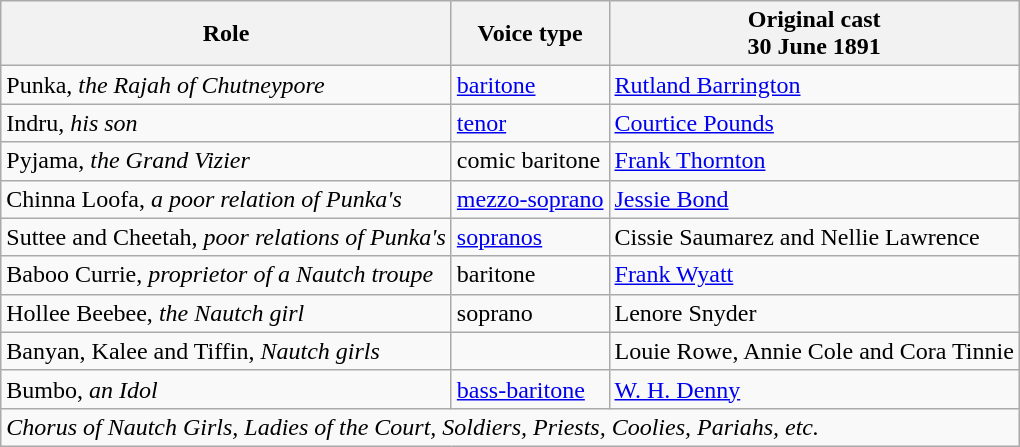<table class="wikitable">
<tr>
<th>Role</th>
<th>Voice type</th>
<th>Original cast<br>30 June 1891</th>
</tr>
<tr>
<td>Punka, <em>the Rajah of Chutneypore</em></td>
<td><a href='#'>baritone</a></td>
<td><a href='#'>Rutland Barrington</a></td>
</tr>
<tr>
<td>Indru, <em>his son</em></td>
<td><a href='#'>tenor</a></td>
<td><a href='#'>Courtice Pounds</a></td>
</tr>
<tr>
<td>Pyjama, <em>the Grand Vizier</em></td>
<td>comic baritone</td>
<td><a href='#'>Frank Thornton</a></td>
</tr>
<tr>
<td>Chinna Loofa, <em>a poor relation of Punka's</em></td>
<td><a href='#'>mezzo-soprano</a></td>
<td><a href='#'>Jessie Bond</a></td>
</tr>
<tr>
<td>Suttee and Cheetah, <em>poor relations of Punka's</em></td>
<td><a href='#'>sopranos</a></td>
<td>Cissie Saumarez and Nellie Lawrence</td>
</tr>
<tr>
<td>Baboo Currie, <em>proprietor of a Nautch troupe</em></td>
<td>baritone</td>
<td><a href='#'>Frank Wyatt</a></td>
</tr>
<tr>
<td>Hollee Beebee, <em>the Nautch girl</em></td>
<td>soprano</td>
<td>Lenore Snyder</td>
</tr>
<tr>
<td>Banyan, Kalee and Tiffin, <em>Nautch girls</em></td>
<td></td>
<td>Louie Rowe, Annie Cole and Cora Tinnie</td>
</tr>
<tr>
<td>Bumbo, <em>an Idol</em></td>
<td><a href='#'>bass-baritone</a></td>
<td><a href='#'>W. H. Denny</a></td>
</tr>
<tr>
<td colspan="3"><em>Chorus of Nautch Girls, Ladies of the Court, Soldiers, Priests, Coolies, Pariahs, etc.</em></td>
</tr>
</table>
